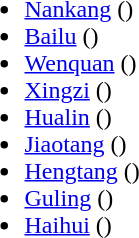<table>
<tr>
<td valign="top"><br><ul><li><a href='#'>Nankang</a> ()</li><li><a href='#'>Bailu</a> ()</li><li><a href='#'>Wenquan</a> ()</li><li><a href='#'>Xingzi</a> ()</li><li><a href='#'>Hualin</a> ()</li><li><a href='#'>Jiaotang</a> ()</li><li><a href='#'>Hengtang</a> ()</li><li><a href='#'>Guling</a> ()</li><li><a href='#'>Haihui</a> ()</li></ul></td>
<td valign="top"></td>
</tr>
</table>
